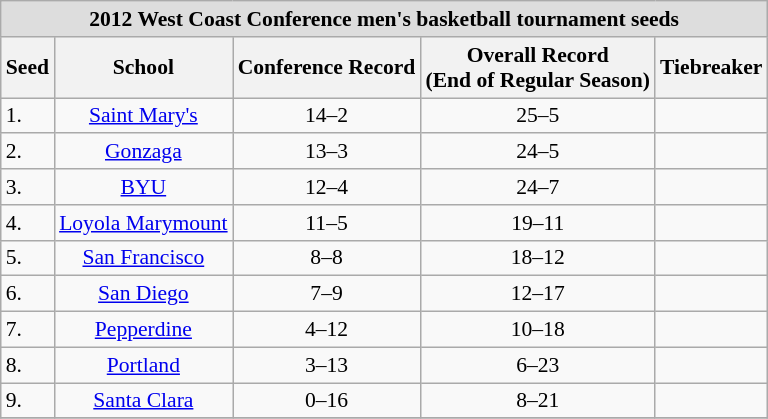<table class="wikitable" style="white-space:nowrap; font-size:90%;">
<tr>
<td colspan="7" style="text-align:center; background:#DDDDDD; font:#000000"><strong>2012 West Coast Conference men's basketball tournament seeds</strong></td>
</tr>
<tr bgcolor="#efefef">
<th>Seed</th>
<th>School</th>
<th>Conference Record</th>
<th>Overall Record <br>(End of Regular Season)</th>
<th>Tiebreaker</th>
</tr>
<tr>
<td>1.</td>
<td style="text-align:center;"><a href='#'>Saint Mary's</a></td>
<td style="text-align:center;">14–2</td>
<td style="text-align:center;">25–5</td>
<td></td>
</tr>
<tr>
<td>2.</td>
<td style="text-align:center;"><a href='#'>Gonzaga</a></td>
<td style="text-align:center;">13–3</td>
<td style="text-align:center;">24–5</td>
<td></td>
</tr>
<tr>
<td>3.</td>
<td style="text-align:center;"><a href='#'>BYU</a></td>
<td style="text-align:center;">12–4</td>
<td style="text-align:center;">24–7</td>
<td></td>
</tr>
<tr>
<td>4.</td>
<td style="text-align:center;"><a href='#'>Loyola Marymount</a></td>
<td style="text-align:center;">11–5</td>
<td style="text-align:center;">19–11</td>
<td></td>
</tr>
<tr>
<td>5.</td>
<td style="text-align:center;"><a href='#'>San Francisco</a></td>
<td style="text-align:center;">8–8</td>
<td style="text-align:center;">18–12</td>
<td></td>
</tr>
<tr>
<td>6.</td>
<td style="text-align:center;"><a href='#'>San Diego</a></td>
<td style="text-align:center;">7–9</td>
<td style="text-align:center;">12–17</td>
<td></td>
</tr>
<tr>
<td>7.</td>
<td style="text-align:center;"><a href='#'>Pepperdine</a></td>
<td style="text-align:center;">4–12</td>
<td style="text-align:center;">10–18</td>
<td></td>
</tr>
<tr>
<td>8.</td>
<td style="text-align:center;"><a href='#'>Portland</a></td>
<td style="text-align:center;">3–13</td>
<td style="text-align:center;">6–23</td>
<td></td>
</tr>
<tr>
<td>9.</td>
<td style="text-align:center;"><a href='#'>Santa Clara</a></td>
<td style="text-align:center;">0–16</td>
<td style="text-align:center;">8–21</td>
<td></td>
</tr>
<tr>
</tr>
</table>
